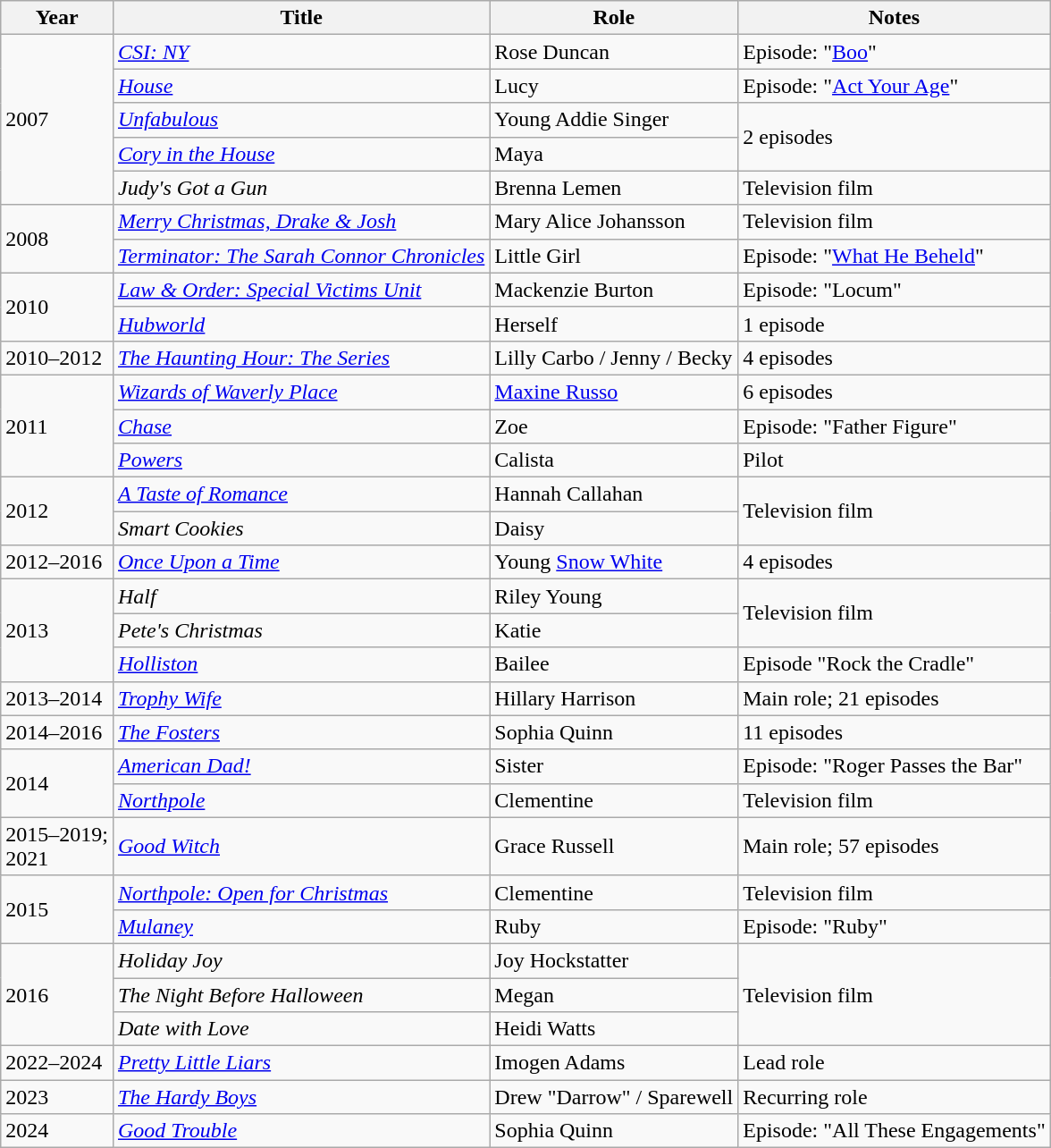<table class="wikitable sortable">
<tr>
<th>Year</th>
<th>Title</th>
<th>Role</th>
<th class="unsortable">Notes</th>
</tr>
<tr>
<td rowspan=5>2007</td>
<td><em><a href='#'>CSI: NY</a></em></td>
<td>Rose Duncan</td>
<td>Episode: "<a href='#'>Boo</a>"</td>
</tr>
<tr>
<td><em><a href='#'>House</a></em></td>
<td>Lucy</td>
<td>Episode: "<a href='#'>Act Your Age</a>"</td>
</tr>
<tr>
<td><em><a href='#'>Unfabulous</a></em></td>
<td>Young Addie Singer</td>
<td rowspan="2">2 episodes</td>
</tr>
<tr>
<td><em><a href='#'>Cory in the House</a></em></td>
<td>Maya</td>
</tr>
<tr>
<td><em>Judy's Got a Gun</em></td>
<td>Brenna Lemen</td>
<td>Television film</td>
</tr>
<tr>
<td rowspan="2">2008</td>
<td><em><a href='#'>Merry Christmas, Drake & Josh</a></em></td>
<td>Mary Alice Johansson</td>
<td>Television film</td>
</tr>
<tr>
<td><em><a href='#'>Terminator: The Sarah Connor Chronicles</a></em></td>
<td>Little Girl</td>
<td>Episode: "<a href='#'>What He Beheld</a>"</td>
</tr>
<tr>
<td rowspan=2>2010</td>
<td><em><a href='#'>Law & Order: Special Victims Unit</a></em></td>
<td>Mackenzie Burton</td>
<td>Episode: "Locum"</td>
</tr>
<tr>
<td><em><a href='#'>Hubworld</a></em></td>
<td>Herself</td>
<td>1 episode</td>
</tr>
<tr>
<td>2010–2012</td>
<td><em><a href='#'>The Haunting Hour: The Series</a></em></td>
<td>Lilly Carbo / Jenny / Becky</td>
<td>4 episodes</td>
</tr>
<tr>
<td rowspan=3>2011</td>
<td><em><a href='#'>Wizards of Waverly Place</a></em></td>
<td><a href='#'>Maxine Russo</a></td>
<td>6 episodes</td>
</tr>
<tr>
<td><em><a href='#'>Chase</a></em></td>
<td>Zoe</td>
<td>Episode: "Father Figure"</td>
</tr>
<tr>
<td><em><a href='#'>Powers</a></em></td>
<td>Calista</td>
<td>Pilot</td>
</tr>
<tr>
<td rowspan="2">2012</td>
<td><em><a href='#'>A Taste of Romance</a></em></td>
<td>Hannah Callahan</td>
<td rowspan="2">Television film</td>
</tr>
<tr>
<td><em>Smart Cookies</em></td>
<td>Daisy</td>
</tr>
<tr>
<td>2012–2016</td>
<td><em><a href='#'>Once Upon a Time</a></em></td>
<td>Young <a href='#'>Snow White</a></td>
<td>4 episodes</td>
</tr>
<tr>
<td rowspan=3>2013</td>
<td><em>Half</em></td>
<td>Riley Young</td>
<td rowspan="2">Television film</td>
</tr>
<tr>
<td><em>Pete's Christmas</em></td>
<td>Katie</td>
</tr>
<tr>
<td><em><a href='#'>Holliston</a></em></td>
<td>Bailee</td>
<td>Episode "Rock the Cradle"</td>
</tr>
<tr>
<td>2013–2014</td>
<td><em><a href='#'>Trophy Wife</a></em></td>
<td>Hillary Harrison</td>
<td>Main role; 21 episodes</td>
</tr>
<tr>
<td>2014–2016</td>
<td><em><a href='#'>The Fosters</a></em></td>
<td>Sophia Quinn</td>
<td>11 episodes</td>
</tr>
<tr>
<td rowspan="2">2014</td>
<td><em><a href='#'>American Dad!</a></em></td>
<td>Sister</td>
<td>Episode: "Roger Passes the Bar"</td>
</tr>
<tr>
<td><em><a href='#'>Northpole</a></em></td>
<td>Clementine</td>
<td>Television film</td>
</tr>
<tr>
<td>2015–2019; <br> 2021</td>
<td><em><a href='#'>Good Witch</a></em></td>
<td>Grace Russell</td>
<td>Main role; 57 episodes</td>
</tr>
<tr>
<td rowspan="2">2015</td>
<td><em><a href='#'>Northpole: Open for Christmas</a></em></td>
<td>Clementine</td>
<td>Television film</td>
</tr>
<tr>
<td><em><a href='#'>Mulaney</a></em></td>
<td>Ruby</td>
<td>Episode: "Ruby"</td>
</tr>
<tr>
<td rowspan=3>2016</td>
<td><em>Holiday Joy</em></td>
<td>Joy Hockstatter</td>
<td rowspan="3">Television film</td>
</tr>
<tr>
<td><em>The Night Before Halloween</em></td>
<td>Megan</td>
</tr>
<tr>
<td><em>Date with Love</em></td>
<td>Heidi Watts</td>
</tr>
<tr>
<td>2022–2024</td>
<td><em><a href='#'>Pretty Little Liars</a></em></td>
<td>Imogen Adams</td>
<td>Lead role</td>
</tr>
<tr>
<td>2023</td>
<td><em><a href='#'>The Hardy Boys</a></em></td>
<td>Drew "Darrow" / Sparewell</td>
<td>Recurring role</td>
</tr>
<tr>
<td>2024</td>
<td><em><a href='#'>Good Trouble</a></em></td>
<td>Sophia Quinn</td>
<td>Episode: "All These Engagements"</td>
</tr>
</table>
